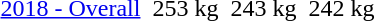<table>
<tr>
<td><a href='#'>2018 - Overall</a></td>
<td></td>
<td>253 kg</td>
<td></td>
<td>243 kg</td>
<td></td>
<td>242 kg</td>
</tr>
</table>
